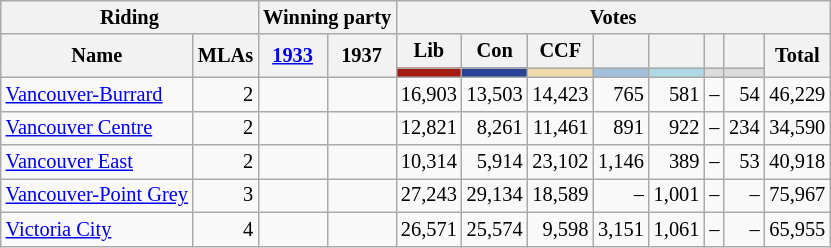<table class="wikitable" style="text-align:right; font-size:85%">
<tr>
<th colspan="2">Riding</th>
<th scope="col" colspan="2">Winning party</th>
<th scope="col" colspan="8">Votes</th>
</tr>
<tr>
<th rowspan="2">Name</th>
<th rowspan="2">MLAs</th>
<th rowspan="2"><strong><a href='#'>1933</a></strong></th>
<th rowspan="2">1937</th>
<th scope="col">Lib</th>
<th scope="col">Con</th>
<th scope="col">CCF</th>
<th scope="col"></th>
<th scope="col"></th>
<th scope="col"></th>
<th scope="col"></th>
<th rowspan="2" scope="col">Total</th>
</tr>
<tr>
<th scope="col" style="background-color:#A51B12;"></th>
<th scope="col" style="background-color:#294296;"></th>
<th scope="col" style="background-color:#EEDDAA;"></th>
<th scope="col" style="background-color:#A1C0DB;"></th>
<th scope="col" style="background-color:#ADD8E6;"></th>
<th scope="col" style="background-color:#DCDCDC;"></th>
<th scope="col" style="background-color:#DCDCDC;"></th>
</tr>
<tr>
<td style="text-align:left"><a href='#'>Vancouver-Burrard</a></td>
<td>2</td>
<td></td>
<td></td>
<td>16,903</td>
<td>13,503</td>
<td>14,423</td>
<td>765</td>
<td>581</td>
<td>–</td>
<td>54</td>
<td>46,229</td>
</tr>
<tr>
<td style="text-align:left"><a href='#'>Vancouver Centre</a></td>
<td>2</td>
<td></td>
<td></td>
<td>12,821</td>
<td>8,261</td>
<td>11,461</td>
<td>891</td>
<td>922</td>
<td>–</td>
<td>234</td>
<td>34,590</td>
</tr>
<tr>
<td style="text-align:left"><a href='#'>Vancouver East</a></td>
<td>2</td>
<td></td>
<td></td>
<td>10,314</td>
<td>5,914</td>
<td>23,102</td>
<td>1,146</td>
<td>389</td>
<td>–</td>
<td>53</td>
<td>40,918</td>
</tr>
<tr>
<td style="text-align:left"><a href='#'>Vancouver-Point Grey</a></td>
<td>3</td>
<td></td>
<td></td>
<td>27,243</td>
<td>29,134</td>
<td>18,589</td>
<td>–</td>
<td>1,001</td>
<td>–</td>
<td>–</td>
<td>75,967</td>
</tr>
<tr>
<td style="text-align:left"><a href='#'>Victoria City</a></td>
<td>4</td>
<td></td>
<td></td>
<td>26,571</td>
<td>25,574</td>
<td>9,598</td>
<td>3,151</td>
<td>1,061</td>
<td>–</td>
<td>–</td>
<td>65,955</td>
</tr>
</table>
